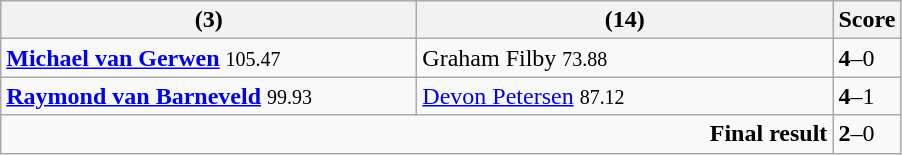<table class="wikitable">
<tr>
<th width=270><strong></strong> (3)</th>
<th width=270> (14)</th>
<th>Score</th>
</tr>
<tr>
<td><strong><a href='#'>Michael van Gerwen</a></strong> <small><span>105.47</span></small></td>
<td>Graham Filby <small><span>73.88</span></small></td>
<td><strong>4</strong>–0</td>
</tr>
<tr>
<td><strong><a href='#'>Raymond van Barneveld</a></strong> <small><span>99.93</span></small></td>
<td><a href='#'>Devon Petersen</a> <small><span>87.12</span></small></td>
<td><strong>4</strong>–1</td>
</tr>
<tr>
<td colspan="2" align="right"><strong>Final result</strong></td>
<td><strong>2</strong>–0</td>
</tr>
</table>
